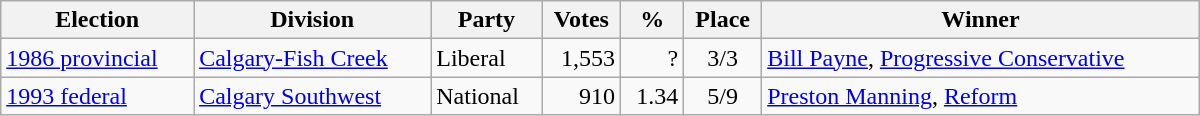<table class="wikitable" width="800">
<tr>
<th align="left">Election</th>
<th align="left">Division</th>
<th align="left">Party</th>
<th align="right">Votes</th>
<th align="right">%</th>
<th align="center">Place</th>
<th align="center">Winner</th>
</tr>
<tr>
<td align="left"><a href='#'>1986 provincial</a></td>
<td align="left"><a href='#'>Calgary-Fish Creek</a></td>
<td align="left">Liberal</td>
<td align="right">1,553</td>
<td align="right">?</td>
<td align="center">3/3</td>
<td align="left"><a href='#'>Bill Payne</a>, <a href='#'>Progressive Conservative</a></td>
</tr>
<tr>
<td align="left"><a href='#'>1993 federal</a></td>
<td align="left"><a href='#'>Calgary Southwest</a></td>
<td align="left">National</td>
<td align="right">910</td>
<td align="right">1.34</td>
<td align="center">5/9</td>
<td align="left"><a href='#'>Preston Manning</a>, <a href='#'>Reform</a></td>
</tr>
</table>
